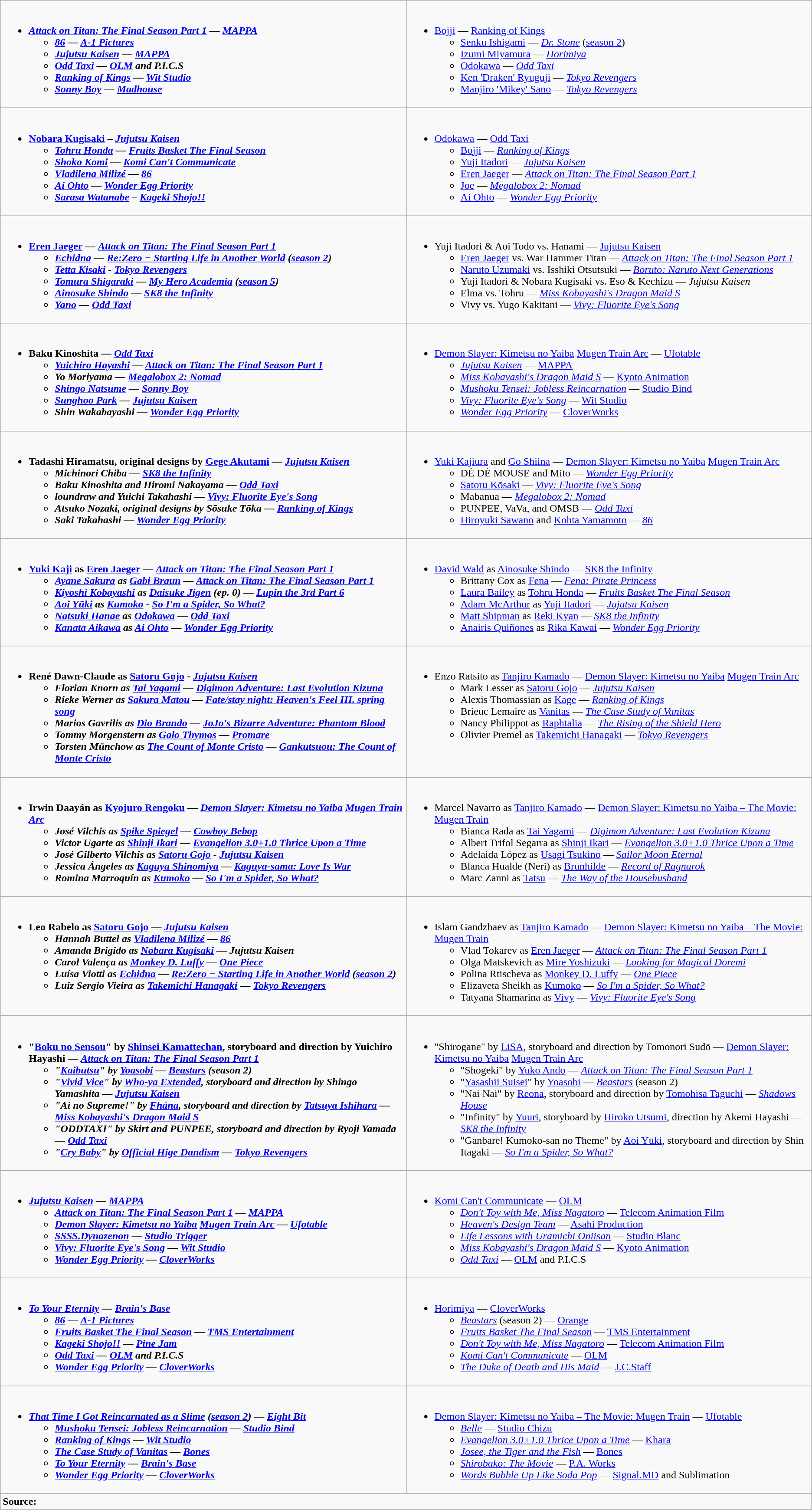<table class="wikitable">
<tr>
<td style="vertical-align:top; width:50%;"><br><ul><li><strong><em><a href='#'>Attack on Titan: The Final Season Part 1</a><em> — <a href='#'>MAPPA</a><strong><ul><li></em><a href='#'>86</a><em> — <a href='#'>A-1 Pictures</a></li><li></em><a href='#'>Jujutsu Kaisen</a><em> — <a href='#'>MAPPA</a></li><li></em><a href='#'>Odd Taxi</a><em> — <a href='#'>OLM</a> and P.I.C.S</li><li></em><a href='#'>Ranking of Kings</a><em> — <a href='#'>Wit Studio</a></li><li></em><a href='#'>Sonny Boy</a><em> — <a href='#'>Madhouse</a></li></ul></li></ul></td>
<td style="vertical-align:top; width:50%;"><br><ul><li></strong><a href='#'>Bojji</a> — </em><a href='#'>Ranking of Kings</a></em></strong><ul><li><a href='#'>Senku Ishigami</a> — <em><a href='#'>Dr. Stone</a></em> (<a href='#'>season 2</a>)</li><li><a href='#'>Izumi Miyamura</a> — <em><a href='#'>Horimiya</a></em></li><li><a href='#'>Odokawa</a> — <em><a href='#'>Odd Taxi</a></em></li><li><a href='#'>Ken 'Draken' Ryuguji</a> — <em><a href='#'>Tokyo Revengers</a></em></li><li><a href='#'>Manjiro 'Mikey' Sano</a> — <em><a href='#'>Tokyo Revengers</a></em></li></ul></li></ul></td>
</tr>
<tr>
<td style="vertical-align:top; width:50%;"><br><ul><li><strong><a href='#'>Nobara Kugisaki</a> – <em><a href='#'>Jujutsu Kaisen</a><strong><em><ul><li><a href='#'>Tohru Honda</a> — </em><a href='#'>Fruits Basket The Final Season</a><em></li><li><a href='#'>Shoko Komi</a> — </em><a href='#'>Komi Can't Communicate</a><em></li><li><a href='#'>Vladilena Milizé</a> — </em><a href='#'>86</a><em></li><li><a href='#'>Ai Ohto</a> — </em><a href='#'>Wonder Egg Priority</a><em></li><li><a href='#'>Sarasa Watanabe</a> – </em><a href='#'>Kageki Shojo!!</a><em></li></ul></li></ul></td>
<td style="vertical-align:top; width:50%;"><br><ul><li></strong><a href='#'>Odokawa</a> — </em><a href='#'>Odd Taxi</a></em></strong><ul><li><a href='#'>Bojji</a> — <em><a href='#'>Ranking of Kings</a></em></li><li><a href='#'>Yuji Itadori</a> — <em><a href='#'>Jujutsu Kaisen</a></em></li><li><a href='#'>Eren Jaeger</a> — <em><a href='#'>Attack on Titan: The Final Season Part 1</a></em></li><li><a href='#'>Joe</a> — <em><a href='#'>Megalobox 2: Nomad</a></em></li><li><a href='#'>Ai Ohto</a> — <em><a href='#'>Wonder Egg Priority</a></em></li></ul></li></ul></td>
</tr>
<tr>
<td style="vertical-align:top; width:50%;"><br><ul><li><strong><a href='#'>Eren Jaeger</a> — <em><a href='#'>Attack on Titan: The Final Season Part 1</a><strong><em><ul><li><a href='#'>Echidna</a> — </em><a href='#'>Re:Zero − Starting Life in Another World</a><em> (<a href='#'>season 2</a>)</li><li><a href='#'>Tetta Kisaki</a> - </em><a href='#'>Tokyo Revengers</a><em></li><li><a href='#'>Tomura Shigaraki</a> — </em><a href='#'>My Hero Academia</a><em> (<a href='#'>season 5</a>)</li><li><a href='#'>Ainosuke Shindo</a> — </em><a href='#'>SK8 the Infinity</a><em></li><li><a href='#'>Yano</a> — </em><a href='#'>Odd Taxi</a><em></li></ul></li></ul></td>
<td style="vertical-align:top; width:50%;"><br><ul><li></strong>Yuji Itadori & Aoi Todo vs. Hanami — </em><a href='#'>Jujutsu Kaisen</a></em></strong><ul><li><a href='#'>Eren Jaeger</a> vs. War Hammer Titan — <em><a href='#'>Attack on Titan: The Final Season Part 1</a></em></li><li><a href='#'>Naruto Uzumaki</a> vs. Isshiki Otsutsuki — <em><a href='#'>Boruto: Naruto Next Generations</a></em></li><li>Yuji Itadori & Nobara Kugisaki vs. Eso & Kechizu — <em>Jujutsu Kaisen</em></li><li>Elma vs. Tohru — <em><a href='#'>Miss Kobayashi's Dragon Maid S</a></em></li><li>Vivy vs. Yugo Kakitani — <em><a href='#'>Vivy: Fluorite Eye's Song</a></em></li></ul></li></ul></td>
</tr>
<tr>
<td style="vertical-align:top; width:50%;"><br><ul><li><strong>Baku Kinoshita — <em><a href='#'>Odd Taxi</a><strong><em><ul><li><a href='#'>Yuichiro Hayashi</a> — </em><a href='#'>Attack on Titan: The Final Season Part 1</a><em></li><li>Yo Moriyama — </em><a href='#'>Megalobox 2: Nomad</a><em></li><li><a href='#'>Shingo Natsume</a> — </em><a href='#'>Sonny Boy</a><em></li><li><a href='#'>Sunghoo Park</a> — </em><a href='#'>Jujutsu Kaisen</a><em></li><li>Shin Wakabayashi — </em><a href='#'>Wonder Egg Priority</a><em></li></ul></li></ul></td>
<td style="vertical-align:top; width:50%;"><br><ul><li></em></strong><a href='#'>Demon Slayer: Kimetsu no Yaiba</a> <a href='#'>Mugen Train Arc</a></em> — <a href='#'>Ufotable</a></strong><ul><li><em><a href='#'>Jujutsu Kaisen</a></em> — <a href='#'>MAPPA</a></li><li><em><a href='#'>Miss Kobayashi's Dragon Maid S</a></em> — <a href='#'>Kyoto Animation</a></li><li><em><a href='#'>Mushoku Tensei: Jobless Reincarnation</a></em> — <a href='#'>Studio Bind</a></li><li><em><a href='#'>Vivy: Fluorite Eye's Song</a></em> — <a href='#'>Wit Studio</a></li><li><em><a href='#'>Wonder Egg Priority</a></em> — <a href='#'>CloverWorks</a></li></ul></li></ul></td>
</tr>
<tr>
<td style="vertical-align:top; width:50%;"><br><ul><li><strong>Tadashi Hiramatsu, original designs by <a href='#'>Gege Akutami</a> — <em><a href='#'>Jujutsu Kaisen</a><strong><em><ul><li>Michinori Chiba — </em><a href='#'>SK8 the Infinity</a><em></li><li>Baku Kinoshita and Hiromi Nakayama — </em><a href='#'>Odd Taxi</a><em></li><li>loundraw and Yuichi Takahashi — </em><a href='#'>Vivy: Fluorite Eye's Song</a><em></li><li>Atsuko Nozaki, original designs by Sōsuke Tōka — </em><a href='#'>Ranking of Kings</a><em></li><li>Saki Takahashi — </em><a href='#'>Wonder Egg Priority</a><em></li></ul></li></ul></td>
<td style="vertical-align:top; width:50%;"><br><ul><li></strong><a href='#'>Yuki Kajiura</a> and <a href='#'>Go Shiina</a> — </em><a href='#'>Demon Slayer: Kimetsu no Yaiba</a> <a href='#'>Mugen Train Arc</a></em></strong><ul><li>DÉ DÉ MOUSE and Mito — <em><a href='#'>Wonder Egg Priority</a></em></li><li><a href='#'>Satoru Kōsaki</a> — <em><a href='#'>Vivy: Fluorite Eye's Song</a></em></li><li>Mabanua — <em><a href='#'>Megalobox 2: Nomad</a></em></li><li>PUNPEE, VaVa, and OMSB — <em><a href='#'>Odd Taxi</a></em></li><li><a href='#'>Hiroyuki Sawano</a> and <a href='#'>Kohta Yamamoto</a> — <em><a href='#'>86</a></em></li></ul></li></ul></td>
</tr>
<tr>
<td style="vertical-align:top; width:50%;"><br><ul><li><strong><a href='#'>Yuki Kaji</a> as <a href='#'>Eren Jaeger</a> — <em><a href='#'>Attack on Titan: The Final Season Part 1</a><strong><em><ul><li><a href='#'>Ayane Sakura</a> as <a href='#'>Gabi Braun</a> — </em><a href='#'>Attack on Titan: The Final Season Part 1</a><em></li><li><a href='#'>Kiyoshi Kobayashi</a> as <a href='#'>Daisuke Jigen</a> (ep. 0) — </em><a href='#'>Lupin the 3rd Part 6</a><em></li><li><a href='#'>Aoi Yūki</a> as <a href='#'>Kumoko</a> - </em><a href='#'>So I'm a Spider, So What?</a><em></li><li><a href='#'>Natsuki Hanae</a> as <a href='#'>Odokawa</a> — </em><a href='#'>Odd Taxi</a><em></li><li><a href='#'>Kanata Aikawa</a> as <a href='#'>Ai Ohto</a> — </em><a href='#'>Wonder Egg Priority</a><em></li></ul></li></ul></td>
<td style="vertical-align:top; width:50%;"><br><ul><li></strong><a href='#'>David Wald</a> as <a href='#'>Ainosuke Shindo</a> — </em><a href='#'>SK8 the Infinity</a></em></strong><ul><li>Brittany Cox as <a href='#'>Fena</a> — <em><a href='#'>Fena: Pirate Princess</a></em></li><li><a href='#'>Laura Bailey</a> as <a href='#'>Tohru Honda</a> — <em><a href='#'>Fruits Basket The Final Season</a></em></li><li><a href='#'>Adam McArthur</a> as <a href='#'>Yuji Itadori</a> — <em><a href='#'>Jujutsu Kaisen</a></em></li><li><a href='#'>Matt Shipman</a> as <a href='#'>Reki Kyan</a> — <em><a href='#'>SK8 the Infinity</a></em></li><li><a href='#'>Anairis Quiñones</a> as <a href='#'>Rika Kawai</a> — <em><a href='#'>Wonder Egg Priority</a></em></li></ul></li></ul></td>
</tr>
<tr>
<td style="vertical-align:top; width:50%;"><br><ul><li><strong>René Dawn-Claude as <a href='#'>Satoru Gojo</a> - <em><a href='#'>Jujutsu Kaisen</a><strong><em><ul><li>Florian Knorn as <a href='#'>Tai Yagami</a> — </em><a href='#'>Digimon Adventure: Last Evolution Kizuna</a><em></li><li>Rieke Werner as <a href='#'>Sakura Matou</a> — </em><a href='#'>Fate/stay night: Heaven's Feel III. spring song</a><em></li><li>Marios Gavrilis as <a href='#'>Dio Brando</a> — </em><a href='#'>JoJo's Bizarre Adventure: Phantom Blood</a><em></li><li>Tommy Morgenstern as <a href='#'>Galo Thymos</a> — </em><a href='#'>Promare</a><em></li><li>Torsten Münchow as <a href='#'>The Count of Monte Cristo</a> — </em><a href='#'>Gankutsuou: The Count of Monte Cristo</a><em></li></ul></li></ul></td>
<td style="vertical-align:top; width:50%;"><br><ul><li></strong>Enzo Ratsito as <a href='#'>Tanjiro Kamado</a> — </em><a href='#'>Demon Slayer: Kimetsu no Yaiba</a> <a href='#'>Mugen Train Arc</a></em></strong><ul><li>Mark Lesser as <a href='#'>Satoru Gojo</a> — <em><a href='#'>Jujutsu Kaisen</a></em></li><li>Alexis Thomassian as <a href='#'>Kage</a> — <em><a href='#'>Ranking of Kings</a></em></li><li>Brieuc Lemaire as <a href='#'>Vanitas</a> — <em><a href='#'>The Case Study of Vanitas</a></em></li><li>Nancy Philippot as <a href='#'>Raphtalia</a> — <em><a href='#'>The Rising of the Shield Hero</a></em></li><li>Olivier Premel as <a href='#'>Takemichi Hanagaki</a> — <em><a href='#'>Tokyo Revengers</a></em></li></ul></li></ul></td>
</tr>
<tr>
<td style="vertical-align:top; width:50%;"><br><ul><li><strong>Irwin Daayán as <a href='#'>Kyojuro Rengoku</a> — <em><a href='#'>Demon Slayer: Kimetsu no Yaiba</a> <a href='#'>Mugen Train Arc</a><strong><em><ul><li>José Vilchis as <a href='#'>Spike Spiegel</a> — </em><a href='#'>Cowboy Bebop</a><em></li><li>Victor Ugarte as <a href='#'>Shinji Ikari</a> — </em><a href='#'>Evangelion 3.0+1.0 Thrice Upon a Time</a><em></li><li>José Gilberto Vilchis as <a href='#'>Satoru Gojo</a> - </em><a href='#'>Jujutsu Kaisen</a><em></li><li>Jessica Ángeles as <a href='#'>Kaguya Shinomiya</a> — </em><a href='#'>Kaguya-sama: Love Is War</a><em></li><li>Romina Marroquín as <a href='#'>Kumoko</a> — </em><a href='#'>So I'm a Spider, So What?</a><em></li></ul></li></ul></td>
<td style="vertical-align:top; width:50%;"><br><ul><li></strong>Marcel Navarro as <a href='#'>Tanjiro Kamado</a> — </em><a href='#'>Demon Slayer: Kimetsu no Yaiba – The Movie: Mugen Train</a></em></strong><ul><li>Bianca Rada as <a href='#'>Tai Yagami</a> — <em><a href='#'>Digimon Adventure: Last Evolution Kizuna</a></em></li><li>Albert Trifol Segarra as <a href='#'>Shinji Ikari</a> — <em><a href='#'>Evangelion 3.0+1.0 Thrice Upon a Time</a></em></li><li>Adelaida López as <a href='#'>Usagi Tsukino</a> — <em><a href='#'>Sailor Moon Eternal</a></em></li><li>Blanca Hualde (Neri) as <a href='#'>Brunhilde</a> — <em><a href='#'>Record of Ragnarok</a></em></li><li>Marc Zanni as <a href='#'>Tatsu</a> — <em><a href='#'>The Way of the Househusband</a></em></li></ul></li></ul></td>
</tr>
<tr>
<td style="vertical-align:top; width:50%;"><br><ul><li><strong>Leo Rabelo as <a href='#'>Satoru Gojo</a> — <em><a href='#'>Jujutsu Kaisen</a><strong><em><ul><li>Hannah Buttel as <a href='#'>Vladilena Milizé</a> — </em><a href='#'>86</a><em></li><li>Amanda Brigido as <a href='#'>Nobara Kugisaki</a> — </em>Jujutsu Kaisen<em></li><li>Carol Valença as <a href='#'>Monkey D. Luffy</a> — </em><a href='#'>One Piece</a><em></li><li>Luísa Viotti as <a href='#'>Echidna</a> — </em><a href='#'>Re:Zero − Starting Life in Another World</a><em> (<a href='#'>season 2</a>)</li><li>Luiz Sergio Vieira as <a href='#'>Takemichi Hanagaki</a> — </em><a href='#'>Tokyo Revengers</a><em></li></ul></li></ul></td>
<td style="vertical-align:top; width:50%;"><br><ul><li></strong>Islam Gandzhaev as <a href='#'>Tanjiro Kamado</a> — </em><a href='#'>Demon Slayer: Kimetsu no Yaiba – The Movie: Mugen Train</a></em></strong><ul><li>Vlad Tokarev as <a href='#'>Eren Jaeger</a> — <em><a href='#'>Attack on Titan: The Final Season Part 1</a></em></li><li>Olga Matskevich as <a href='#'>Mire Yoshizuki</a> — <em><a href='#'>Looking for Magical Doremi</a></em></li><li>Polina Rtischeva as <a href='#'>Monkey D. Luffy</a> — <em><a href='#'>One Piece</a></em></li><li>Elizaveta Sheikh as <a href='#'>Kumoko</a> — <em><a href='#'>So I'm a Spider, So What?</a></em></li><li>Tatyana Shamarina as <a href='#'>Vivy</a> — <em><a href='#'>Vivy: Fluorite Eye's Song</a></em></li></ul></li></ul></td>
</tr>
<tr>
<td style="vertical-align:top; width:50%;"><br><ul><li><strong>"<a href='#'>Boku no Sensou</a>" by <a href='#'>Shinsei Kamattechan</a>, storyboard and direction by Yuichiro Hayashi — <em><a href='#'>Attack on Titan: The Final Season Part 1</a><strong><em><ul><li>"<a href='#'>Kaibutsu</a>" by <a href='#'>Yoasobi</a> — </em><a href='#'>Beastars</a><em> (season 2)</li><li>"<a href='#'>Vivid Vice</a>" by <a href='#'>Who-ya Extended</a>, storyboard and direction by Shingo Yamashita — </em><a href='#'>Jujutsu Kaisen</a><em></li><li>"Ai no Supreme!" by <a href='#'>Fhána</a>, storyboard and direction by <a href='#'>Tatsuya Ishihara</a> — </em><a href='#'>Miss Kobayashi's Dragon Maid S</a><em></li><li>"ODDTAXI" by Skirt and PUNPEE, storyboard and direction by Ryoji Yamada — </em><a href='#'>Odd Taxi</a><em></li><li>"<a href='#'>Cry Baby</a>" by <a href='#'>Official Hige Dandism</a> — </em><a href='#'>Tokyo Revengers</a><em></li></ul></li></ul></td>
<td style="vertical-align:top; width:50%;"><br><ul><li></strong>"Shirogane" by <a href='#'>LiSA</a>, storyboard and direction by Tomonori Sudō — </em><a href='#'>Demon Slayer: Kimetsu no Yaiba</a> <a href='#'>Mugen Train Arc</a></em></strong><ul><li>"Shogeki" by <a href='#'>Yuko Ando</a> — <em><a href='#'>Attack on Titan: The Final Season Part 1</a></em></li><li>"<a href='#'>Yasashii Suisei</a>" by <a href='#'>Yoasobi</a> — <em><a href='#'>Beastars</a></em> (season 2)</li><li>"Nai Nai" by <a href='#'>Reona</a>, storyboard and direction by <a href='#'>Tomohisa Taguchi</a>  — <em><a href='#'>Shadows House</a></em></li><li>"Infinity" by <a href='#'>Yuuri</a>, storyboard by <a href='#'>Hiroko Utsumi</a>, direction by Akemi Hayashi — <em><a href='#'>SK8 the Infinity</a></em></li><li>"Ganbare! Kumoko-san no Theme" by <a href='#'>Aoi Yūki</a>, storyboard and direction by Shin Itagaki — <em><a href='#'>So I'm a Spider, So What?</a></em></li></ul></li></ul></td>
</tr>
<tr>
<td style="vertical-align:top; width:50%;"><br><ul><li><strong><em><a href='#'>Jujutsu Kaisen</a><em> — <a href='#'>MAPPA</a><strong><ul><li></em><a href='#'>Attack on Titan: The Final Season Part 1</a><em> — <a href='#'>MAPPA</a></li><li></em><a href='#'>Demon Slayer: Kimetsu no Yaiba</a> <a href='#'>Mugen Train Arc</a><em> — <a href='#'>Ufotable</a></li><li></em><a href='#'>SSSS.Dynazenon</a><em> — <a href='#'>Studio Trigger</a></li><li></em><a href='#'>Vivy: Fluorite Eye's Song</a><em> — <a href='#'>Wit Studio</a></li><li></em><a href='#'>Wonder Egg Priority</a><em> — <a href='#'>CloverWorks</a></li></ul></li></ul></td>
<td style="vertical-align:top; width:50%;"><br><ul><li></em></strong><a href='#'>Komi Can't Communicate</a></em> — <a href='#'>OLM</a></strong><ul><li><em><a href='#'>Don't Toy with Me, Miss Nagatoro</a></em> — <a href='#'>Telecom Animation Film</a></li><li><em><a href='#'>Heaven's Design Team</a></em> — <a href='#'>Asahi Production</a></li><li><em><a href='#'>Life Lessons with Uramichi Oniisan</a></em> — <a href='#'>Studio Blanc</a></li><li><em><a href='#'>Miss Kobayashi's Dragon Maid S</a></em> — <a href='#'>Kyoto Animation</a></li><li><em><a href='#'>Odd Taxi</a></em> — <a href='#'>OLM</a> and P.I.C.S</li></ul></li></ul></td>
</tr>
<tr>
<td style="vertical-align:top; width:50%;"><br><ul><li><strong><em><a href='#'>To Your Eternity</a><em> — <a href='#'>Brain's Base</a><strong><ul><li></em><a href='#'>86</a><em> — <a href='#'>A-1 Pictures</a></li><li></em><a href='#'>Fruits Basket The Final Season</a><em> — <a href='#'>TMS Entertainment</a></li><li></em><a href='#'>Kageki Shojo!!</a><em> — <a href='#'>Pine Jam</a></li><li></em><a href='#'>Odd Taxi</a><em> — <a href='#'>OLM</a> and P.I.C.S</li><li></em><a href='#'>Wonder Egg Priority</a><em> — <a href='#'>CloverWorks</a></li></ul></li></ul></td>
<td style="vertical-align:top; width:50%;"><br><ul><li></em></strong><a href='#'>Horimiya</a></em> — <a href='#'>CloverWorks</a></strong><ul><li><em><a href='#'>Beastars</a></em> (season 2) — <a href='#'>Orange</a></li><li><em><a href='#'>Fruits Basket The Final Season</a></em> — <a href='#'>TMS Entertainment</a></li><li><em><a href='#'>Don't Toy with Me, Miss Nagatoro</a></em> — <a href='#'>Telecom Animation Film</a></li><li><em><a href='#'>Komi Can't Communicate</a></em> — <a href='#'>OLM</a></li><li><em><a href='#'>The Duke of Death and His Maid</a></em> — <a href='#'>J.C.Staff</a></li></ul></li></ul></td>
</tr>
<tr>
<td style="vertical-align:top; width:50%;"><br><ul><li><strong><em><a href='#'>That Time I Got Reincarnated as a Slime</a><em> (<a href='#'>season 2</a>) — <a href='#'>Eight Bit</a><strong><ul><li></em><a href='#'>Mushoku Tensei: Jobless Reincarnation</a><em> — <a href='#'>Studio Bind</a></li><li></em><a href='#'>Ranking of Kings</a><em> — <a href='#'>Wit Studio</a></li><li></em><a href='#'>The Case Study of Vanitas</a><em> — <a href='#'>Bones</a></li><li></em><a href='#'>To Your Eternity</a><em> — <a href='#'>Brain's Base</a></li><li></em><a href='#'>Wonder Egg Priority</a><em> — <a href='#'>CloverWorks</a></li></ul></li></ul></td>
<td style="vertical-align:top; width:50%;"><br><ul><li></em></strong><a href='#'>Demon Slayer: Kimetsu no Yaiba – The Movie: Mugen Train</a></em> — <a href='#'>Ufotable</a></strong><ul><li><em><a href='#'>Belle</a></em> — <a href='#'>Studio Chizu</a></li><li><em><a href='#'>Evangelion 3.0+1.0 Thrice Upon a Time</a></em> — <a href='#'>Khara</a></li><li><em><a href='#'>Josee, the Tiger and the Fish</a></em> — <a href='#'>Bones</a></li><li><em><a href='#'>Shirobako: The Movie</a></em> — <a href='#'>P.A. Works</a></li><li><em><a href='#'>Words Bubble Up Like Soda Pop</a></em> — <a href='#'>Signal.MD</a> and Sublimation</li></ul></li></ul></td>
</tr>
<tr>
<td colspan="2"><strong>Source:</strong> </td>
</tr>
</table>
